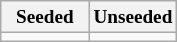<table class="wikitable" style="font-size:80%">
<tr>
<th width=50%>Seeded</th>
<th width=50%>Unseeded</th>
</tr>
<tr>
<td valign=top></td>
<td valign=top></td>
</tr>
</table>
